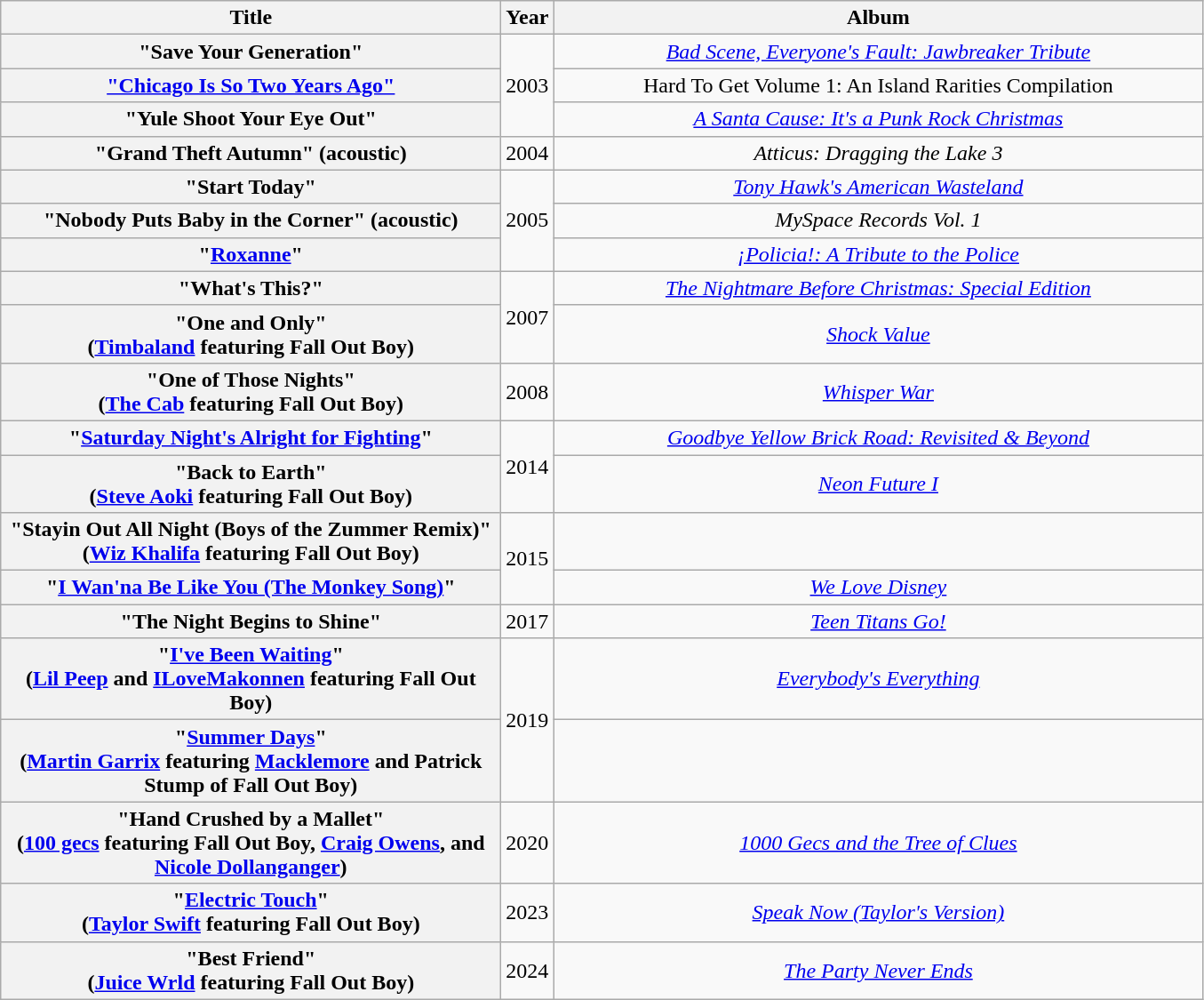<table class="wikitable plainrowheaders" style="text-align:center;" border="1">
<tr>
<th scope="col" style="width:23em;">Title</th>
<th scope="col">Year</th>
<th scope="col" style="width:30em;">Album</th>
</tr>
<tr>
<th scope="row">"Save Your Generation"</th>
<td rowspan="3">2003</td>
<td><em><a href='#'>Bad Scene, Everyone's Fault: Jawbreaker Tribute</a></em></td>
</tr>
<tr>
<th scope="row"><a href='#'>"Chicago Is So Two Years Ago"</a></th>
<td>Hard To Get Volume 1: An Island Rarities Compilation</td>
</tr>
<tr>
<th scope="row">"Yule Shoot Your Eye Out"</th>
<td><em><a href='#'>A Santa Cause: It's a Punk Rock Christmas</a></em></td>
</tr>
<tr>
<th scope="row">"Grand Theft Autumn" (acoustic)</th>
<td>2004</td>
<td><em>Atticus: Dragging the Lake 3</em></td>
</tr>
<tr>
<th scope="row">"Start Today"</th>
<td rowspan="3">2005</td>
<td><em><a href='#'>Tony Hawk's American Wasteland</a></em></td>
</tr>
<tr>
<th scope="row">"Nobody Puts Baby in the Corner" (acoustic)</th>
<td><em>MySpace Records Vol. 1</em></td>
</tr>
<tr>
<th scope="row">"<a href='#'>Roxanne</a>"</th>
<td><em><a href='#'>¡Policia!: A Tribute to the Police</a></em></td>
</tr>
<tr>
<th scope="row">"What's This?"</th>
<td rowspan="2">2007</td>
<td><em><a href='#'>The Nightmare Before Christmas: Special Edition</a></em></td>
</tr>
<tr>
<th scope="row">"One and Only"<br><span>(<a href='#'>Timbaland</a> featuring Fall Out Boy)</span></th>
<td><em><a href='#'>Shock Value</a></em></td>
</tr>
<tr>
<th scope ="row">"One of Those Nights"<br><span>(<a href='#'>The Cab</a> featuring Fall Out Boy)</span></th>
<td>2008</td>
<td><em><a href='#'>Whisper War</a></em></td>
</tr>
<tr>
<th scope="row">"<a href='#'>Saturday Night's Alright for Fighting</a>"</th>
<td rowspan="2">2014</td>
<td><em><a href='#'>Goodbye Yellow Brick Road: Revisited & Beyond</a></em></td>
</tr>
<tr>
<th scope="row">"Back to Earth" <br><span>(<a href='#'>Steve Aoki</a> featuring Fall Out Boy)</span></th>
<td><em><a href='#'>Neon Future I</a></em></td>
</tr>
<tr>
<th scope="row">"Stayin Out All Night (Boys of the Zummer Remix)"<br><span>(<a href='#'>Wiz Khalifa</a> featuring Fall Out Boy)</span></th>
<td rowspan="2">2015</td>
<td></td>
</tr>
<tr>
<th scope="row">"<a href='#'>I Wan'na Be Like You (The Monkey Song)</a>"</th>
<td><em><a href='#'>We Love Disney</a></em></td>
</tr>
<tr>
<th scope="row">"The Night Begins to Shine"</th>
<td>2017</td>
<td><em><a href='#'>Teen Titans Go!</a></em></td>
</tr>
<tr>
<th scope="row">"<a href='#'>I've Been Waiting</a>"<br><span>(<a href='#'>Lil Peep</a> and <a href='#'>ILoveMakonnen</a> featuring Fall Out Boy)</span></th>
<td rowspan="2">2019</td>
<td><em><a href='#'>Everybody's Everything</a></em></td>
</tr>
<tr>
<th scope="row">"<a href='#'>Summer Days</a>"<br><span>(<a href='#'>Martin Garrix</a> featuring <a href='#'>Macklemore</a> and Patrick Stump of Fall Out Boy)</span></th>
<td></td>
</tr>
<tr>
<th scope="row">"Hand Crushed by a Mallet"<br><span>(<a href='#'>100 gecs</a> featuring Fall Out Boy, <a href='#'>Craig Owens</a>, and <a href='#'>Nicole Dollanganger</a>)</span></th>
<td>2020</td>
<td><em><a href='#'>1000 Gecs and the Tree of Clues</a></em></td>
</tr>
<tr>
<th scope="row">"<a href='#'>Electric Touch</a>"<br><span>(<a href='#'>Taylor Swift</a> featuring Fall Out Boy)</span></th>
<td>2023</td>
<td><em><a href='#'>Speak Now (Taylor's Version)</a></em></td>
</tr>
<tr>
<th scope="row">"Best Friend"<br><span>(<a href='#'>Juice Wrld</a> featuring Fall Out Boy)</span></th>
<td>2024</td>
<td><em><a href='#'>The Party Never Ends</a></em></td>
</tr>
</table>
